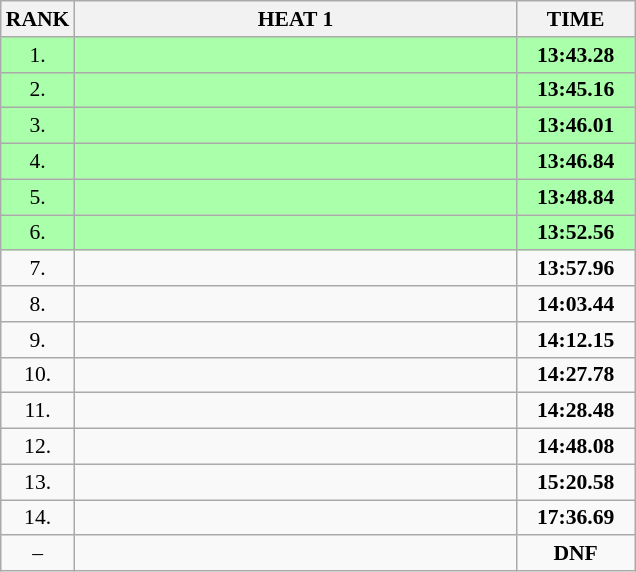<table class="wikitable" style="border-collapse: collapse; font-size: 90%;">
<tr>
<th>RANK</th>
<th style="width: 20em">HEAT 1</th>
<th style="width: 5em">TIME</th>
</tr>
<tr style="background:#aaffaa;">
<td align="center">1.</td>
<td></td>
<td align="center"><strong>13:43.28</strong></td>
</tr>
<tr style="background:#aaffaa;">
<td align="center">2.</td>
<td></td>
<td align="center"><strong>13:45.16</strong></td>
</tr>
<tr style="background:#aaffaa;">
<td align="center">3.</td>
<td></td>
<td align="center"><strong>13:46.01</strong></td>
</tr>
<tr style="background:#aaffaa;">
<td align="center">4.</td>
<td></td>
<td align="center"><strong>13:46.84</strong></td>
</tr>
<tr style="background:#aaffaa;">
<td align="center">5.</td>
<td></td>
<td align="center"><strong>13:48.84</strong></td>
</tr>
<tr style="background:#aaffaa;">
<td align="center">6.</td>
<td></td>
<td align="center"><strong>13:52.56</strong></td>
</tr>
<tr>
<td align="center">7.</td>
<td></td>
<td align="center"><strong>13:57.96   </strong></td>
</tr>
<tr>
<td align="center">8.</td>
<td></td>
<td align="center"><strong>14:03.44   </strong></td>
</tr>
<tr>
<td align="center">9.</td>
<td></td>
<td align="center"><strong>14:12.15   </strong></td>
</tr>
<tr>
<td align="center">10.</td>
<td></td>
<td align="center"><strong>14:27.78   </strong></td>
</tr>
<tr>
<td align="center">11.</td>
<td></td>
<td align="center"><strong>14:28.48   </strong></td>
</tr>
<tr>
<td align="center">12.</td>
<td></td>
<td align="center"><strong>14:48.08   </strong></td>
</tr>
<tr>
<td align="center">13.</td>
<td></td>
<td align="center"><strong>15:20.58   </strong></td>
</tr>
<tr>
<td align="center">14.</td>
<td></td>
<td align="center"><strong>17:36.69   </strong></td>
</tr>
<tr>
<td align="center">–</td>
<td></td>
<td align="center"><strong>DNF </strong></td>
</tr>
</table>
